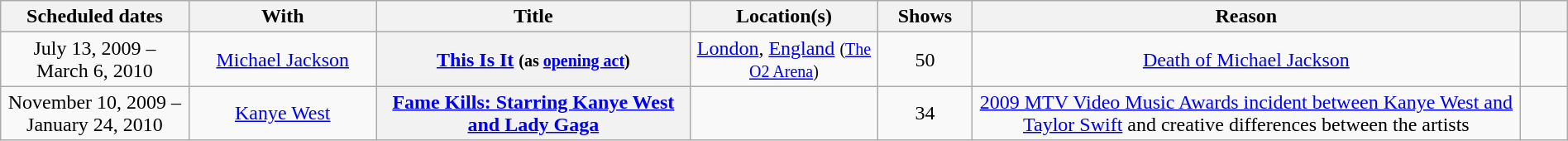<table class="wikitable sortable plainrowheaders" style="text-align:center;" width=100%>
<tr>
<th style="width:12%;">Scheduled dates</th>
<th style="width:12%;">With</th>
<th style="width:20%;">Title</th>
<th style="width:12%;">Location(s)</th>
<th style="width:6%;" class="unsortable">Shows</th>
<th>Reason</th>
<th scope="col" style="width:3%;" class="unsortable"></th>
</tr>
<tr>
<td>July 13, 2009 – March 6, 2010</td>
<td><a href='#'>Michael Jackson</a></td>
<th scope="row"><a href='#'>This Is It</a> <small>(as <a href='#'>opening act</a>)</small></th>
<td><a href='#'>London</a>, <a href='#'>England</a> <small>(<a href='#'>The O2 Arena</a>)</small></td>
<td>50</td>
<td><a href='#'>Death of Michael Jackson</a></td>
<td></td>
</tr>
<tr>
<td>November 10, 2009 – January 24, 2010</td>
<td><a href='#'>Kanye West</a></td>
<th scope="row"><a href='#'>Fame Kills: Starring Kanye West and Lady Gaga</a></th>
<td></td>
<td>34</td>
<td><a href='#'>2009 MTV Video Music Awards incident between Kanye West and Taylor Swift</a> and creative differences between the artists</td>
<td><br></td>
</tr>
</table>
